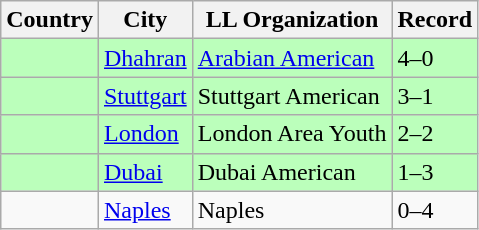<table class="wikitable">
<tr>
<th>Country</th>
<th>City</th>
<th>LL Organization</th>
<th>Record</th>
</tr>
<tr bgcolor=#bbffbb>
<td><strong></strong></td>
<td><a href='#'>Dhahran</a></td>
<td><a href='#'>Arabian American</a></td>
<td>4–0</td>
</tr>
<tr bgcolor=#bbffbb>
<td><strong></strong></td>
<td><a href='#'>Stuttgart</a></td>
<td>Stuttgart American</td>
<td>3–1</td>
</tr>
<tr bgcolor=#bbffbb>
<td><strong></strong></td>
<td><a href='#'>London</a></td>
<td>London Area Youth</td>
<td>2–2</td>
</tr>
<tr bgcolor=#bbffbb>
<td><strong></strong></td>
<td><a href='#'>Dubai</a></td>
<td>Dubai American</td>
<td>1–3</td>
</tr>
<tr>
<td><strong></strong></td>
<td><a href='#'>Naples</a></td>
<td>Naples</td>
<td>0–4</td>
</tr>
</table>
